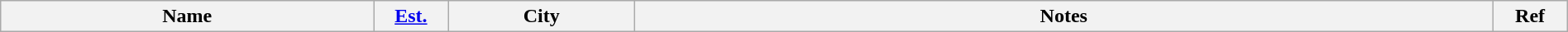<table class="wikitable sortable" width=100%>
<tr>
<th style="width:20%;">Name</th>
<th style="width:4%;"><a href='#'>Est.</a></th>
<th style="width:10%;">City</th>
<th style="width:46%;">Notes</th>
<th style="width:4%;">Ref</th>
</tr>
</table>
